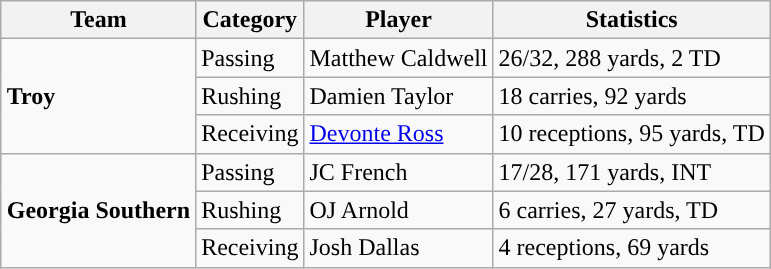<table class="wikitable" style="float: right;">
<tr>
<th>Team</th>
<th>Category</th>
<th>Player</th>
<th>Statistics</th>
</tr>
<tr>
<td rowspan=3><strong>Troy</strong></td>
<td>Passing</td>
<td>Matthew Caldwell</td>
<td>26/32, 288 yards, 2 TD</td>
</tr>
<tr>
<td>Rushing</td>
<td>Damien Taylor</td>
<td>18 carries, 92 yards</td>
</tr>
<tr>
<td>Receiving</td>
<td><a href='#'>Devonte Ross</a></td>
<td>10 receptions, 95 yards, TD</td>
</tr>
<tr>
<td rowspan=3><strong>Georgia Southern</strong></td>
<td>Passing</td>
<td>JC French</td>
<td>17/28, 171 yards, INT</td>
</tr>
<tr>
<td>Rushing</td>
<td>OJ Arnold</td>
<td>6 carries, 27 yards, TD</td>
</tr>
<tr>
<td>Receiving</td>
<td>Josh Dallas</td>
<td>4 receptions, 69 yards</td>
</tr>
</table>
